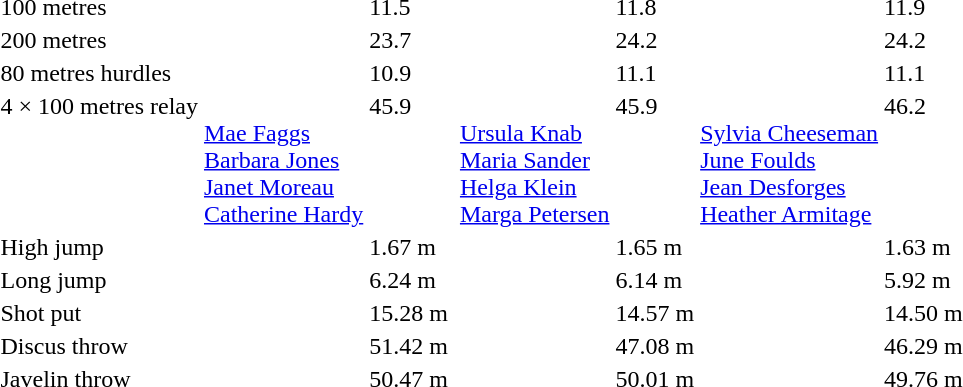<table>
<tr>
<td>100 metres<br></td>
<td></td>
<td>11.5</td>
<td></td>
<td>11.8</td>
<td></td>
<td>11.9</td>
</tr>
<tr>
<td>200 metres<br></td>
<td></td>
<td>23.7</td>
<td></td>
<td>24.2</td>
<td></td>
<td>24.2</td>
</tr>
<tr valign="top">
<td>80 metres hurdles<br></td>
<td></td>
<td>10.9 </td>
<td></td>
<td>11.1</td>
<td></td>
<td>11.1</td>
</tr>
<tr valign="top">
<td>4 × 100 metres relay<br></td>
<td><br><a href='#'>Mae Faggs</a><br><a href='#'>Barbara Jones</a><br><a href='#'>Janet Moreau</a><br><a href='#'>Catherine Hardy</a></td>
<td>45.9 </td>
<td><br><a href='#'>Ursula Knab</a><br><a href='#'>Maria Sander</a><br><a href='#'>Helga Klein</a><br><a href='#'>Marga Petersen</a></td>
<td>45.9</td>
<td><br><a href='#'>Sylvia Cheeseman</a><br><a href='#'>June Foulds</a><br><a href='#'>Jean Desforges</a><br><a href='#'>Heather Armitage</a></td>
<td>46.2</td>
</tr>
<tr>
<td>High jump<br></td>
<td></td>
<td>1.67 m</td>
<td></td>
<td>1.65 m</td>
<td></td>
<td>1.63 m</td>
</tr>
<tr>
<td>Long jump<br></td>
<td></td>
<td>6.24 m </td>
<td></td>
<td>6.14 m</td>
<td></td>
<td>5.92 m</td>
</tr>
<tr>
<td>Shot put<br></td>
<td></td>
<td>15.28 m </td>
<td></td>
<td>14.57 m</td>
<td></td>
<td>14.50 m</td>
</tr>
<tr>
<td>Discus throw<br></td>
<td></td>
<td>51.42 m </td>
<td></td>
<td>47.08 m</td>
<td></td>
<td>46.29 m</td>
</tr>
<tr>
<td>Javelin throw<br></td>
<td></td>
<td>50.47 m </td>
<td></td>
<td>50.01 m</td>
<td></td>
<td>49.76 m</td>
</tr>
</table>
